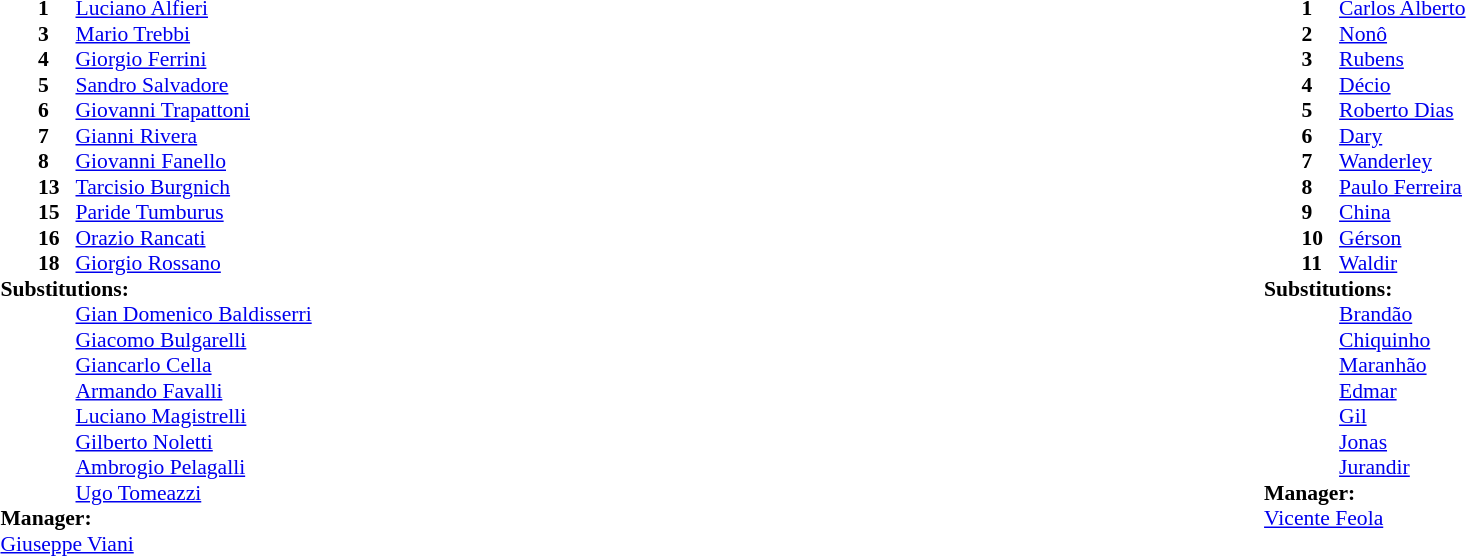<table width="100%">
<tr>
<td valign="top" width="40%"><br><table style="font-size:90%" cellspacing="0" cellpadding="0">
<tr>
<th width=25></th>
<th width=25></th>
</tr>
<tr>
<td></td>
<td><strong>1</strong></td>
<td><a href='#'>Luciano Alfieri</a></td>
</tr>
<tr>
<td></td>
<td><strong>3</strong></td>
<td><a href='#'>Mario Trebbi</a></td>
</tr>
<tr>
<td></td>
<td><strong>4</strong></td>
<td><a href='#'>Giorgio Ferrini</a></td>
</tr>
<tr>
<td></td>
<td><strong>5</strong></td>
<td><a href='#'>Sandro Salvadore</a></td>
</tr>
<tr>
<td></td>
<td><strong>6</strong></td>
<td><a href='#'>Giovanni Trapattoni</a></td>
</tr>
<tr>
<td></td>
<td><strong>7</strong></td>
<td><a href='#'>Gianni Rivera</a></td>
</tr>
<tr>
<td></td>
<td><strong>8</strong></td>
<td><a href='#'>Giovanni Fanello</a></td>
</tr>
<tr>
<td></td>
<td><strong>13</strong></td>
<td><a href='#'>Tarcisio Burgnich</a></td>
</tr>
<tr>
<td></td>
<td><strong>15</strong></td>
<td><a href='#'>Paride Tumburus</a></td>
<td></td>
</tr>
<tr>
<td></td>
<td><strong>16</strong></td>
<td><a href='#'>Orazio Rancati</a></td>
</tr>
<tr>
<td></td>
<td><strong>18</strong></td>
<td><a href='#'>Giorgio Rossano</a></td>
</tr>
<tr>
<td colspan=3><strong>Substitutions:</strong></td>
</tr>
<tr>
<td></td>
<td></td>
<td><a href='#'>Gian Domenico Baldisserri</a></td>
</tr>
<tr>
<td></td>
<td></td>
<td><a href='#'>Giacomo Bulgarelli</a></td>
</tr>
<tr>
<td></td>
<td></td>
<td><a href='#'>Giancarlo Cella</a></td>
</tr>
<tr>
<td></td>
<td></td>
<td><a href='#'>Armando Favalli</a></td>
</tr>
<tr>
<td></td>
<td></td>
<td><a href='#'>Luciano Magistrelli</a></td>
</tr>
<tr>
<td></td>
<td></td>
<td><a href='#'>Gilberto Noletti</a></td>
</tr>
<tr>
<td></td>
<td></td>
<td><a href='#'>Ambrogio Pelagalli</a></td>
</tr>
<tr>
<td></td>
<td></td>
<td><a href='#'>Ugo Tomeazzi</a></td>
</tr>
<tr>
<td colspan=3><strong>Manager:</strong></td>
</tr>
<tr>
<td colspan=3> <a href='#'>Giuseppe Viani</a></td>
</tr>
</table>
</td>
<td valign="top" width="50%"><br><table style="font-size:90%; margin:auto" cellspacing="0" cellpadding="0">
<tr>
<th width=25></th>
<th width=25></th>
</tr>
<tr>
<td></td>
<td><strong>1</strong></td>
<td><a href='#'>Carlos Alberto</a></td>
</tr>
<tr>
<td></td>
<td><strong>2</strong></td>
<td><a href='#'>Nonô</a></td>
</tr>
<tr>
<td></td>
<td><strong>3</strong></td>
<td><a href='#'>Rubens</a></td>
</tr>
<tr>
<td></td>
<td><strong>4</strong></td>
<td><a href='#'>Décio</a></td>
</tr>
<tr>
<td></td>
<td><strong>5</strong></td>
<td><a href='#'>Roberto Dias</a></td>
</tr>
<tr>
<td></td>
<td><strong>6</strong></td>
<td><a href='#'>Dary</a></td>
</tr>
<tr>
<td></td>
<td><strong>7</strong></td>
<td><a href='#'>Wanderley</a></td>
</tr>
<tr>
<td></td>
<td><strong>8</strong></td>
<td><a href='#'>Paulo Ferreira</a></td>
</tr>
<tr>
<td></td>
<td><strong>9</strong></td>
<td><a href='#'>China</a></td>
</tr>
<tr>
<td></td>
<td><strong>10</strong></td>
<td><a href='#'>Gérson</a></td>
</tr>
<tr>
<td></td>
<td><strong>11</strong></td>
<td><a href='#'>Waldir</a></td>
</tr>
<tr>
<td colspan=3><strong>Substitutions:</strong></td>
</tr>
<tr>
<td></td>
<td></td>
<td><a href='#'>Brandão</a></td>
</tr>
<tr>
<td></td>
<td></td>
<td><a href='#'>Chiquinho</a></td>
</tr>
<tr>
<td></td>
<td></td>
<td><a href='#'>Maranhão</a></td>
</tr>
<tr>
<td></td>
<td></td>
<td><a href='#'>Edmar</a></td>
</tr>
<tr>
<td></td>
<td></td>
<td><a href='#'>Gil</a></td>
</tr>
<tr>
<td></td>
<td></td>
<td><a href='#'>Jonas</a></td>
</tr>
<tr>
<td></td>
<td></td>
<td><a href='#'>Jurandir</a></td>
</tr>
<tr>
<td colspan=3><strong>Manager:</strong></td>
</tr>
<tr>
<td colspan=3> <a href='#'>Vicente Feola</a></td>
</tr>
</table>
</td>
</tr>
</table>
